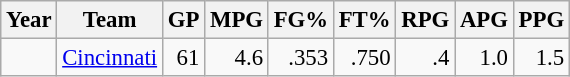<table class="wikitable sortable" style="font-size:95%; text-align:right;">
<tr>
<th>Year</th>
<th>Team</th>
<th>GP</th>
<th>MPG</th>
<th>FG%</th>
<th>FT%</th>
<th>RPG</th>
<th>APG</th>
<th>PPG</th>
</tr>
<tr>
<td style="text-align:left;"></td>
<td style="text-align:left;"><a href='#'>Cincinnati</a></td>
<td>61</td>
<td>4.6</td>
<td>.353</td>
<td>.750</td>
<td>.4</td>
<td>1.0</td>
<td>1.5</td>
</tr>
</table>
